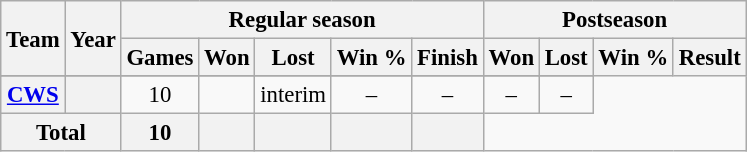<table class="wikitable" style="font-size: 95%; text-align:center;">
<tr>
<th rowspan="2">Team</th>
<th rowspan="2">Year</th>
<th colspan="5">Regular season</th>
<th colspan="4">Postseason</th>
</tr>
<tr>
<th>Games</th>
<th>Won</th>
<th>Lost</th>
<th>Win %</th>
<th>Finish</th>
<th>Won</th>
<th>Lost</th>
<th>Win %</th>
<th>Result</th>
</tr>
<tr>
</tr>
<tr>
<th><a href='#'>CWS</a></th>
<th></th>
<td>10</td>
<td></td>
<td>interim</td>
<td>–</td>
<td>–</td>
<td>–</td>
<td>–</td>
</tr>
<tr>
<th colspan="2">Total</th>
<th>10</th>
<th></th>
<th></th>
<th></th>
<th></th>
</tr>
</table>
